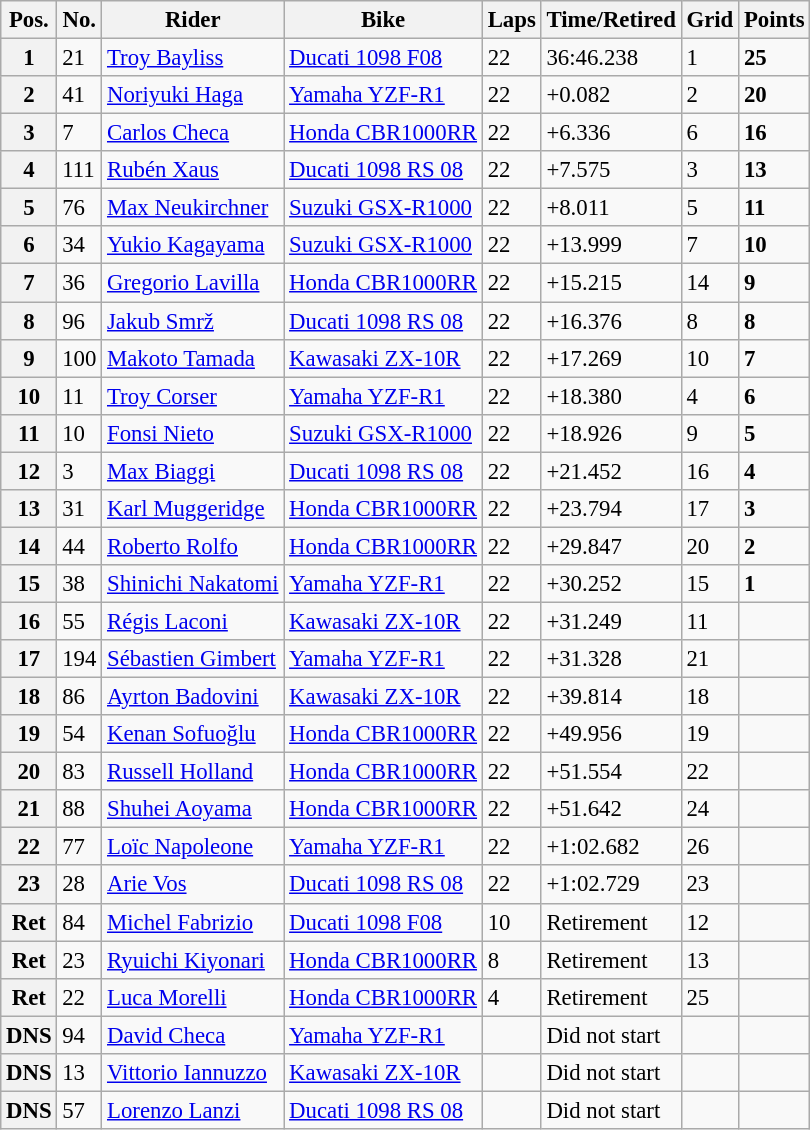<table class="wikitable" style="font-size: 95%;">
<tr>
<th>Pos.</th>
<th>No.</th>
<th>Rider</th>
<th>Bike</th>
<th>Laps</th>
<th>Time/Retired</th>
<th>Grid</th>
<th>Points</th>
</tr>
<tr>
<th>1</th>
<td>21</td>
<td> <a href='#'>Troy Bayliss</a></td>
<td><a href='#'>Ducati 1098 F08</a></td>
<td>22</td>
<td>36:46.238</td>
<td>1</td>
<td><strong>25</strong></td>
</tr>
<tr>
<th>2</th>
<td>41</td>
<td> <a href='#'>Noriyuki Haga</a></td>
<td><a href='#'>Yamaha YZF-R1</a></td>
<td>22</td>
<td>+0.082</td>
<td>2</td>
<td><strong>20</strong></td>
</tr>
<tr>
<th>3</th>
<td>7</td>
<td> <a href='#'>Carlos Checa</a></td>
<td><a href='#'>Honda CBR1000RR</a></td>
<td>22</td>
<td>+6.336</td>
<td>6</td>
<td><strong>16</strong></td>
</tr>
<tr>
<th>4</th>
<td>111</td>
<td> <a href='#'>Rubén Xaus</a></td>
<td><a href='#'>Ducati 1098 RS 08</a></td>
<td>22</td>
<td>+7.575</td>
<td>3</td>
<td><strong>13</strong></td>
</tr>
<tr>
<th>5</th>
<td>76</td>
<td> <a href='#'>Max Neukirchner</a></td>
<td><a href='#'>Suzuki GSX-R1000</a></td>
<td>22</td>
<td>+8.011</td>
<td>5</td>
<td><strong>11</strong></td>
</tr>
<tr>
<th>6</th>
<td>34</td>
<td> <a href='#'>Yukio Kagayama</a></td>
<td><a href='#'>Suzuki GSX-R1000</a></td>
<td>22</td>
<td>+13.999</td>
<td>7</td>
<td><strong>10</strong></td>
</tr>
<tr>
<th>7</th>
<td>36</td>
<td> <a href='#'>Gregorio Lavilla</a></td>
<td><a href='#'>Honda CBR1000RR</a></td>
<td>22</td>
<td>+15.215</td>
<td>14</td>
<td><strong>9</strong></td>
</tr>
<tr>
<th>8</th>
<td>96</td>
<td> <a href='#'>Jakub Smrž</a></td>
<td><a href='#'>Ducati 1098 RS 08</a></td>
<td>22</td>
<td>+16.376</td>
<td>8</td>
<td><strong>8</strong></td>
</tr>
<tr>
<th>9</th>
<td>100</td>
<td> <a href='#'>Makoto Tamada</a></td>
<td><a href='#'>Kawasaki ZX-10R</a></td>
<td>22</td>
<td>+17.269</td>
<td>10</td>
<td><strong>7</strong></td>
</tr>
<tr>
<th>10</th>
<td>11</td>
<td> <a href='#'>Troy Corser</a></td>
<td><a href='#'>Yamaha YZF-R1</a></td>
<td>22</td>
<td>+18.380</td>
<td>4</td>
<td><strong>6</strong></td>
</tr>
<tr>
<th>11</th>
<td>10</td>
<td> <a href='#'>Fonsi Nieto</a></td>
<td><a href='#'>Suzuki GSX-R1000</a></td>
<td>22</td>
<td>+18.926</td>
<td>9</td>
<td><strong>5</strong></td>
</tr>
<tr>
<th>12</th>
<td>3</td>
<td> <a href='#'>Max Biaggi</a></td>
<td><a href='#'>Ducati 1098 RS 08</a></td>
<td>22</td>
<td>+21.452</td>
<td>16</td>
<td><strong>4</strong></td>
</tr>
<tr>
<th>13</th>
<td>31</td>
<td> <a href='#'>Karl Muggeridge</a></td>
<td><a href='#'>Honda CBR1000RR</a></td>
<td>22</td>
<td>+23.794</td>
<td>17</td>
<td><strong>3</strong></td>
</tr>
<tr>
<th>14</th>
<td>44</td>
<td> <a href='#'>Roberto Rolfo</a></td>
<td><a href='#'>Honda CBR1000RR</a></td>
<td>22</td>
<td>+29.847</td>
<td>20</td>
<td><strong>2</strong></td>
</tr>
<tr>
<th>15</th>
<td>38</td>
<td> <a href='#'>Shinichi Nakatomi</a></td>
<td><a href='#'>Yamaha YZF-R1</a></td>
<td>22</td>
<td>+30.252</td>
<td>15</td>
<td><strong>1</strong></td>
</tr>
<tr>
<th>16</th>
<td>55</td>
<td> <a href='#'>Régis Laconi</a></td>
<td><a href='#'>Kawasaki ZX-10R</a></td>
<td>22</td>
<td>+31.249</td>
<td>11</td>
<td></td>
</tr>
<tr>
<th>17</th>
<td>194</td>
<td> <a href='#'>Sébastien Gimbert</a></td>
<td><a href='#'>Yamaha YZF-R1</a></td>
<td>22</td>
<td>+31.328</td>
<td>21</td>
<td></td>
</tr>
<tr>
<th>18</th>
<td>86</td>
<td> <a href='#'>Ayrton Badovini</a></td>
<td><a href='#'>Kawasaki ZX-10R</a></td>
<td>22</td>
<td>+39.814</td>
<td>18</td>
<td></td>
</tr>
<tr>
<th>19</th>
<td>54</td>
<td> <a href='#'>Kenan Sofuoğlu</a></td>
<td><a href='#'>Honda CBR1000RR</a></td>
<td>22</td>
<td>+49.956</td>
<td>19</td>
<td></td>
</tr>
<tr>
<th>20</th>
<td>83</td>
<td> <a href='#'>Russell Holland</a></td>
<td><a href='#'>Honda CBR1000RR</a></td>
<td>22</td>
<td>+51.554</td>
<td>22</td>
<td></td>
</tr>
<tr>
<th>21</th>
<td>88</td>
<td> <a href='#'>Shuhei Aoyama</a></td>
<td><a href='#'>Honda CBR1000RR</a></td>
<td>22</td>
<td>+51.642</td>
<td>24</td>
<td></td>
</tr>
<tr>
<th>22</th>
<td>77</td>
<td> <a href='#'>Loïc Napoleone</a></td>
<td><a href='#'>Yamaha YZF-R1</a></td>
<td>22</td>
<td>+1:02.682</td>
<td>26</td>
<td></td>
</tr>
<tr>
<th>23</th>
<td>28</td>
<td> <a href='#'>Arie Vos</a></td>
<td><a href='#'>Ducati 1098 RS 08</a></td>
<td>22</td>
<td>+1:02.729</td>
<td>23</td>
<td></td>
</tr>
<tr>
<th>Ret</th>
<td>84</td>
<td> <a href='#'>Michel Fabrizio</a></td>
<td><a href='#'>Ducati 1098 F08</a></td>
<td>10</td>
<td>Retirement</td>
<td>12</td>
<td></td>
</tr>
<tr>
<th>Ret</th>
<td>23</td>
<td> <a href='#'>Ryuichi Kiyonari</a></td>
<td><a href='#'>Honda CBR1000RR</a></td>
<td>8</td>
<td>Retirement</td>
<td>13</td>
<td></td>
</tr>
<tr>
<th>Ret</th>
<td>22</td>
<td> <a href='#'>Luca Morelli</a></td>
<td><a href='#'>Honda CBR1000RR</a></td>
<td>4</td>
<td>Retirement</td>
<td>25</td>
<td></td>
</tr>
<tr>
<th>DNS</th>
<td>94</td>
<td> <a href='#'>David Checa</a></td>
<td><a href='#'>Yamaha YZF-R1</a></td>
<td></td>
<td>Did not start</td>
<td></td>
<td></td>
</tr>
<tr>
<th>DNS</th>
<td>13</td>
<td> <a href='#'>Vittorio Iannuzzo</a></td>
<td><a href='#'>Kawasaki ZX-10R</a></td>
<td></td>
<td>Did not start</td>
<td></td>
<td></td>
</tr>
<tr>
<th>DNS</th>
<td>57</td>
<td> <a href='#'>Lorenzo Lanzi</a></td>
<td><a href='#'>Ducati 1098 RS 08</a></td>
<td></td>
<td>Did not start</td>
<td></td>
<td></td>
</tr>
</table>
